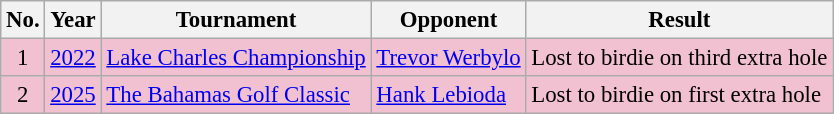<table class="wikitable" style="font-size:95%;">
<tr>
<th>No.</th>
<th>Year</th>
<th>Tournament</th>
<th>Opponent</th>
<th>Result</th>
</tr>
<tr style="background:#F2C1D1;">
<td align=center>1</td>
<td><a href='#'>2022</a></td>
<td><a href='#'>Lake Charles Championship</a></td>
<td> <a href='#'>Trevor Werbylo</a></td>
<td>Lost to birdie on third extra hole</td>
</tr>
<tr style="background:#F2C1D1;">
<td align=center>2</td>
<td><a href='#'>2025</a></td>
<td><a href='#'>The Bahamas Golf Classic</a></td>
<td> <a href='#'>Hank Lebioda</a></td>
<td>Lost to birdie on first extra hole</td>
</tr>
</table>
